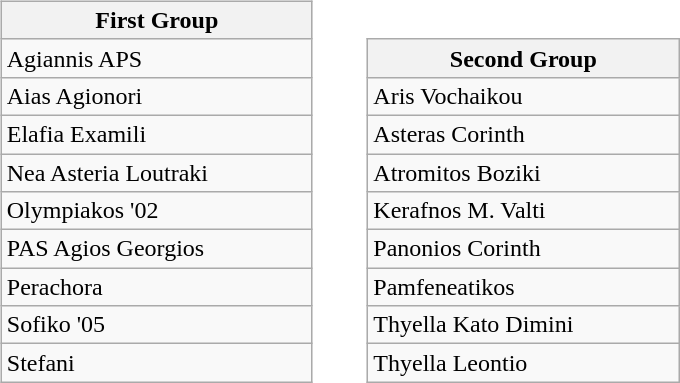<table>
<tr>
<td valign="top" width=50%><br><table class="wikitable" style="text-align:left;margin-left:1em;">
<tr>
<th width="200"><strong>First Group</strong></th>
</tr>
<tr>
<td>Agiannis APS</td>
</tr>
<tr>
<td>Aias Agionori</td>
</tr>
<tr>
<td>Elafia Examili</td>
</tr>
<tr>
<td>Nea Asteria Loutraki</td>
</tr>
<tr>
<td>Olympiakos '02</td>
</tr>
<tr>
<td>PAS Agios Georgios</td>
</tr>
<tr>
<td>Perachora</td>
</tr>
<tr>
<td>Sofiko '05</td>
</tr>
<tr>
<td>Stefani</td>
</tr>
</table>
</td>
<td valign="bottom" width=50%><br><table class="wikitable" style="text-align:left;margin-left:1em;">
<tr>
<th width="200"><strong>Second Group</strong></th>
</tr>
<tr>
<td>Aris Vochaikou</td>
</tr>
<tr>
<td>Asteras Corinth</td>
</tr>
<tr>
<td>Atromitos Boziki</td>
</tr>
<tr>
<td>Kerafnos M. Valti</td>
</tr>
<tr>
<td>Panonios Corinth</td>
</tr>
<tr>
<td>Pamfeneatikos</td>
</tr>
<tr>
<td>Thyella Kato Dimini</td>
</tr>
<tr>
<td>Thyella Leontio</td>
</tr>
</table>
</td>
</tr>
</table>
